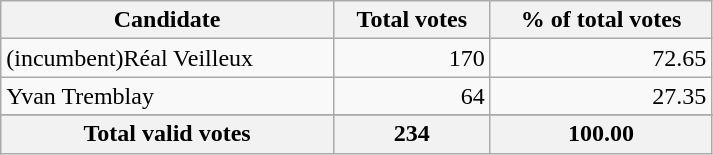<table class="wikitable" width="475">
<tr>
<th align="left">Candidate</th>
<th align="right">Total votes</th>
<th align="right">% of total votes</th>
</tr>
<tr>
<td align="left">(incumbent)Réal Veilleux</td>
<td align="right">170</td>
<td align="right">72.65</td>
</tr>
<tr>
<td align="left">Yvan Tremblay</td>
<td align="right">64</td>
<td align="right">27.35</td>
</tr>
<tr>
</tr>
<tr bgcolor="#EEEEEE">
<th align="left">Total valid votes</th>
<th align="right"><strong>234</strong></th>
<th align="right"><strong>100.00</strong></th>
</tr>
</table>
